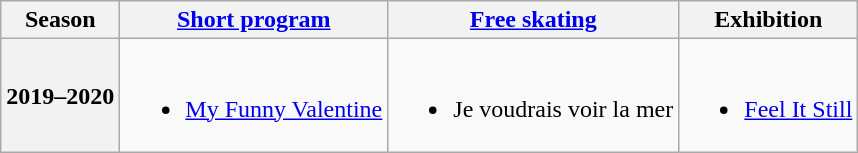<table class="wikitable" style="text-align:center">
<tr>
<th>Season</th>
<th><a href='#'>Short program</a></th>
<th><a href='#'>Free skating</a></th>
<th>Exhibition</th>
</tr>
<tr>
<th>2019–2020 <br> </th>
<td><br><ul><li><a href='#'>My Funny Valentine</a> <br> </li></ul></td>
<td><br><ul><li>Je voudrais voir la mer <br></li></ul></td>
<td><br><ul><li><a href='#'>Feel It Still</a> <br></li></ul></td>
</tr>
</table>
